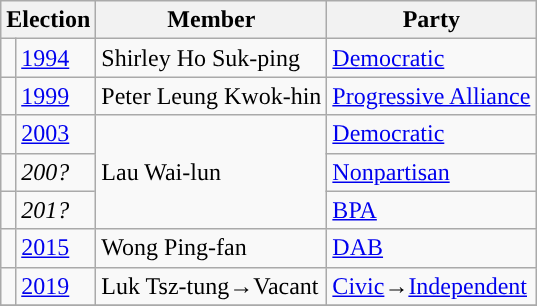<table class="wikitable">
<tr>
<th colspan="2">Election</th>
<th>Member</th>
<th>Party</th>
</tr>
<tr>
<td style="color:inherit;background:"></td>
<td><a href='#'>1994</a></td>
<td>Shirley Ho Suk-ping</td>
<td><a href='#'>Democratic</a></td>
</tr>
<tr>
<td style="color:inherit;background:"></td>
<td><a href='#'>1999</a></td>
<td>Peter Leung Kwok-hin</td>
<td><a href='#'>Progressive Alliance</a></td>
</tr>
<tr>
<td style="color:inherit;background:"></td>
<td><a href='#'>2003</a></td>
<td rowspan=3>Lau Wai-lun</td>
<td><a href='#'>Democratic</a></td>
</tr>
<tr>
<td style="color:inherit;background:"></td>
<td><em>200?</em></td>
<td><a href='#'>Nonpartisan</a></td>
</tr>
<tr>
<td style="color:inherit;background:"></td>
<td><em>201?</em></td>
<td><a href='#'>BPA</a></td>
</tr>
<tr>
<td style="color:inherit;background:"></td>
<td><a href='#'>2015</a></td>
<td>Wong Ping-fan</td>
<td><a href='#'>DAB</a></td>
</tr>
<tr>
<td style="color:inherit;background:"></td>
<td><a href='#'>2019</a></td>
<td>Luk Tsz-tung→Vacant</td>
<td><a href='#'>Civic</a>→<a href='#'>Independent</a></td>
</tr>
<tr>
</tr>
</table>
